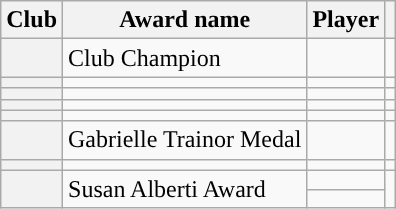<table class="wikitable plainrowheaders">
<tr>
<th scope="col">Club</th>
<th scope="col">Award name</th>
<th scope="col">Player</th>
<th scope="col"></th>
</tr>
<tr>
<th scope="row"></th>
<td>Club Champion</td>
<td></td>
<td align="center"></td>
</tr>
<tr>
<th scope="row"></th>
<td></td>
<td></td>
<td align="center"></td>
</tr>
<tr>
<th scope="row"></th>
<td></td>
<td></td>
<td></td>
</tr>
<tr>
<th scope="row"></th>
<td></td>
<td></td>
<td align="center"></td>
</tr>
<tr>
<th scope="row"></th>
<td></td>
<td></td>
<td align="center"></td>
</tr>
<tr>
<th scope="row"></th>
<td>Gabrielle Trainor Medal</td>
<td></td>
<td align="center"></td>
</tr>
<tr>
<th scope="row"></th>
<td></td>
<td></td>
<td align="center"></td>
</tr>
<tr>
<th scope="row" rowspan="2"></th>
<td rowspan="2">Susan Alberti Award</td>
<td></td>
<td align="center" rowspan="2"></td>
</tr>
<tr>
<td></td>
</tr>
</table>
